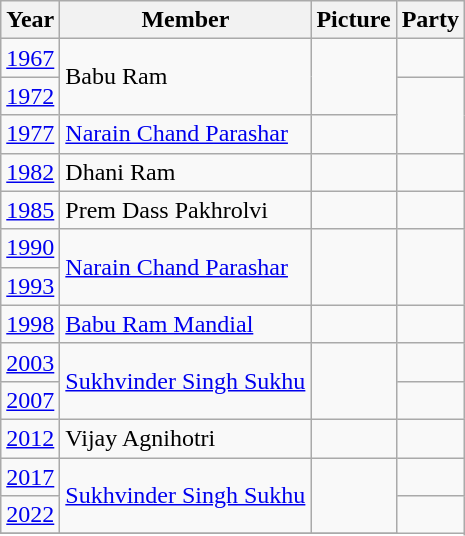<table class="wikitable sortable">
<tr>
<th>Year</th>
<th>Member</th>
<th>Picture</th>
<th colspan="2">Party</th>
</tr>
<tr>
<td><a href='#'>1967</a></td>
<td rowspan=2>Babu Ram</td>
<td rowspan=2></td>
<td></td>
</tr>
<tr>
<td><a href='#'>1972</a></td>
</tr>
<tr>
<td><a href='#'>1977</a></td>
<td><a href='#'>Narain Chand Parashar</a></td>
<td></td>
</tr>
<tr>
<td><a href='#'>1982</a></td>
<td>Dhani Ram</td>
<td></td>
<td></td>
</tr>
<tr>
<td><a href='#'>1985</a></td>
<td>Prem Dass Pakhrolvi</td>
<td></td>
<td></td>
</tr>
<tr>
<td><a href='#'>1990</a></td>
<td rowspan=2><a href='#'>Narain Chand Parashar</a></td>
<td rowspan=2></td>
</tr>
<tr>
<td><a href='#'>1993</a></td>
</tr>
<tr>
<td><a href='#'>1998</a></td>
<td><a href='#'>Babu Ram Mandial</a></td>
<td></td>
<td></td>
</tr>
<tr>
<td><a href='#'>2003</a></td>
<td rowspan=2><a href='#'>Sukhvinder Singh Sukhu</a></td>
<td rowspan=2></td>
<td></td>
</tr>
<tr>
<td><a href='#'>2007</a></td>
</tr>
<tr>
<td><a href='#'>2012</a></td>
<td>Vijay Agnihotri</td>
<td></td>
<td></td>
</tr>
<tr>
<td><a href='#'>2017</a></td>
<td rowspan=2><a href='#'>Sukhvinder Singh Sukhu</a></td>
<td rowspan=2></td>
<td></td>
</tr>
<tr>
<td><a href='#'>2022</a></td>
</tr>
<tr>
</tr>
</table>
